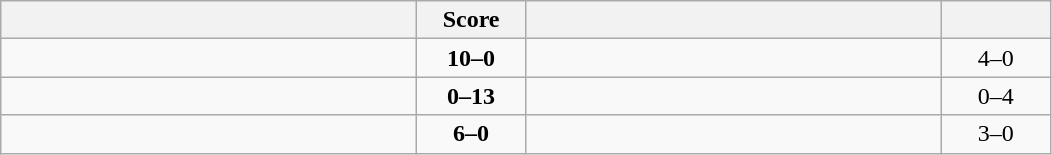<table class="wikitable" style="text-align: center; ">
<tr>
<th align="right" width="270"></th>
<th width="65">Score</th>
<th align="left" width="270"></th>
<th width="65"></th>
</tr>
<tr>
<td align="left"><strong></strong></td>
<td><strong>10–0</strong></td>
<td align="left"></td>
<td>4–0 <strong></strong></td>
</tr>
<tr>
<td align="left"></td>
<td><strong>0–13</strong></td>
<td align="left"><strong></strong></td>
<td>0–4 <strong></strong></td>
</tr>
<tr>
<td align="left"><strong></strong></td>
<td><strong>6–0</strong></td>
<td align="left"></td>
<td>3–0 <strong></strong></td>
</tr>
</table>
